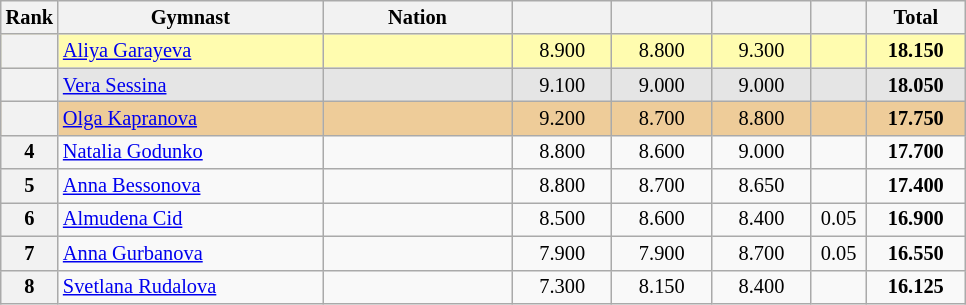<table class="wikitable sortable" style="text-align:center; font-size:85%">
<tr>
<th scope="col" style="width:20px;">Rank</th>
<th ! scope="col" style="width:170px;">Gymnast</th>
<th ! scope="col" style="width:120px;">Nation</th>
<th ! scope="col" style="width:60px;"></th>
<th ! scope="col" style="width:60px;"></th>
<th ! scope="col" style="width:60px;"></th>
<th ! scope="col" style="width:30px;"></th>
<th ! scope="col" style="width:60px;">Total</th>
</tr>
<tr style="background:#fffcaf;">
<th scope=row style="text-align:center"></th>
<td style="text-align:left;"><a href='#'>Aliya Garayeva</a></td>
<td style="text-align:left;"></td>
<td>8.900</td>
<td>8.800</td>
<td>9.300</td>
<td></td>
<td><strong>18.150</strong></td>
</tr>
<tr style="background:#e5e5e5;">
<th scope=row style="text-align:center"></th>
<td style="text-align:left;"><a href='#'>Vera Sessina</a></td>
<td style="text-align:left;"></td>
<td>9.100</td>
<td>9.000</td>
<td>9.000</td>
<td></td>
<td><strong>18.050</strong></td>
</tr>
<tr style="background:#ec9;">
<th scope=row style="text-align:center"></th>
<td style="text-align:left;"><a href='#'>Olga Kapranova</a></td>
<td style="text-align:left;"></td>
<td>9.200</td>
<td>8.700</td>
<td>8.800</td>
<td></td>
<td><strong>17.750</strong></td>
</tr>
<tr>
<th scope=row style="text-align:center">4</th>
<td style="text-align:left;"><a href='#'>Natalia Godunko</a></td>
<td style="text-align:left;"></td>
<td>8.800</td>
<td>8.600</td>
<td>9.000</td>
<td></td>
<td><strong>17.700</strong></td>
</tr>
<tr>
<th scope=row style="text-align:center">5</th>
<td style="text-align:left;"><a href='#'>Anna Bessonova</a></td>
<td style="text-align:left;"></td>
<td>8.800</td>
<td>8.700</td>
<td>8.650</td>
<td></td>
<td><strong>17.400</strong></td>
</tr>
<tr>
<th scope=row style="text-align:center">6</th>
<td style="text-align:left;"><a href='#'>Almudena Cid</a></td>
<td style="text-align:left;"></td>
<td>8.500</td>
<td>8.600</td>
<td>8.400</td>
<td>0.05</td>
<td><strong>16.900</strong></td>
</tr>
<tr>
<th scope=row style="text-align:center">7</th>
<td style="text-align:left;"><a href='#'>Anna Gurbanova</a></td>
<td style="text-align:left;"></td>
<td>7.900</td>
<td>7.900</td>
<td>8.700</td>
<td>0.05</td>
<td><strong>16.550</strong></td>
</tr>
<tr>
<th scope=row style="text-align:center">8</th>
<td style="text-align:left;"><a href='#'>Svetlana Rudalova</a></td>
<td style="text-align:left;"></td>
<td>7.300</td>
<td>8.150</td>
<td>8.400</td>
<td></td>
<td><strong>16.125</strong></td>
</tr>
</table>
